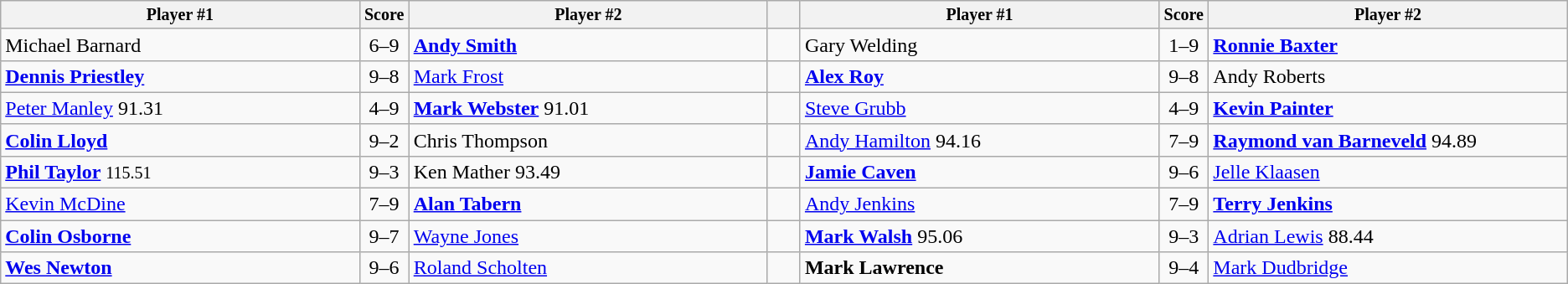<table class="wikitable">
<tr style="font-size:10pt;font-weight:bold">
<th width=22%>Player #1</th>
<th width=3%>Score</th>
<th width=22%>Player #2</th>
<th width=2%></th>
<th width=22%>Player #1</th>
<th width=3%>Score</th>
<th width=22%>Player #2</th>
</tr>
<tr>
<td> Michael Barnard</td>
<td align=center>6–9</td>
<td><strong> <a href='#'>Andy Smith</a></strong></td>
<td></td>
<td> Gary Welding</td>
<td align=center>1–9</td>
<td><strong> <a href='#'>Ronnie Baxter</a></strong></td>
</tr>
<tr>
<td><strong> <a href='#'>Dennis Priestley</a></strong></td>
<td align=center>9–8</td>
<td> <a href='#'>Mark Frost</a></td>
<td></td>
<td><strong> <a href='#'>Alex Roy</a></strong></td>
<td align=center>9–8</td>
<td> Andy Roberts</td>
</tr>
<tr>
<td> <a href='#'>Peter Manley</a> 91.31</td>
<td align=center>4–9</td>
<td><strong> <a href='#'>Mark Webster</a></strong> 91.01</td>
<td></td>
<td> <a href='#'>Steve Grubb</a></td>
<td align=center>4–9</td>
<td><strong> <a href='#'>Kevin Painter</a></strong></td>
</tr>
<tr>
<td><strong> <a href='#'>Colin Lloyd</a></strong></td>
<td align=center>9–2</td>
<td> Chris Thompson</td>
<td></td>
<td> <a href='#'>Andy Hamilton</a> 94.16</td>
<td align=center>7–9</td>
<td><strong> <a href='#'>Raymond van Barneveld</a></strong> 94.89</td>
</tr>
<tr>
<td><strong> <a href='#'>Phil Taylor</a></strong> <small><span>115.51</span></small></td>
<td align=center>9–3</td>
<td> Ken Mather 93.49</td>
<td></td>
<td><strong> <a href='#'>Jamie Caven</a></strong></td>
<td align=center>9–6</td>
<td> <a href='#'>Jelle Klaasen</a></td>
</tr>
<tr>
<td> <a href='#'>Kevin McDine</a></td>
<td align=center>7–9</td>
<td><strong> <a href='#'>Alan Tabern</a></strong></td>
<td></td>
<td> <a href='#'>Andy Jenkins</a></td>
<td align=center>7–9</td>
<td><strong> <a href='#'>Terry Jenkins</a></strong></td>
</tr>
<tr>
<td><strong> <a href='#'>Colin Osborne</a></strong></td>
<td align=center>9–7</td>
<td> <a href='#'>Wayne Jones</a></td>
<td></td>
<td><strong> <a href='#'>Mark Walsh</a></strong> 95.06</td>
<td align=center>9–3</td>
<td> <a href='#'>Adrian Lewis</a> 88.44</td>
</tr>
<tr>
<td><strong> <a href='#'>Wes Newton</a></strong></td>
<td align=center>9–6</td>
<td> <a href='#'>Roland Scholten</a></td>
<td></td>
<td><strong> Mark Lawrence</strong></td>
<td align=center>9–4</td>
<td> <a href='#'>Mark Dudbridge</a></td>
</tr>
</table>
